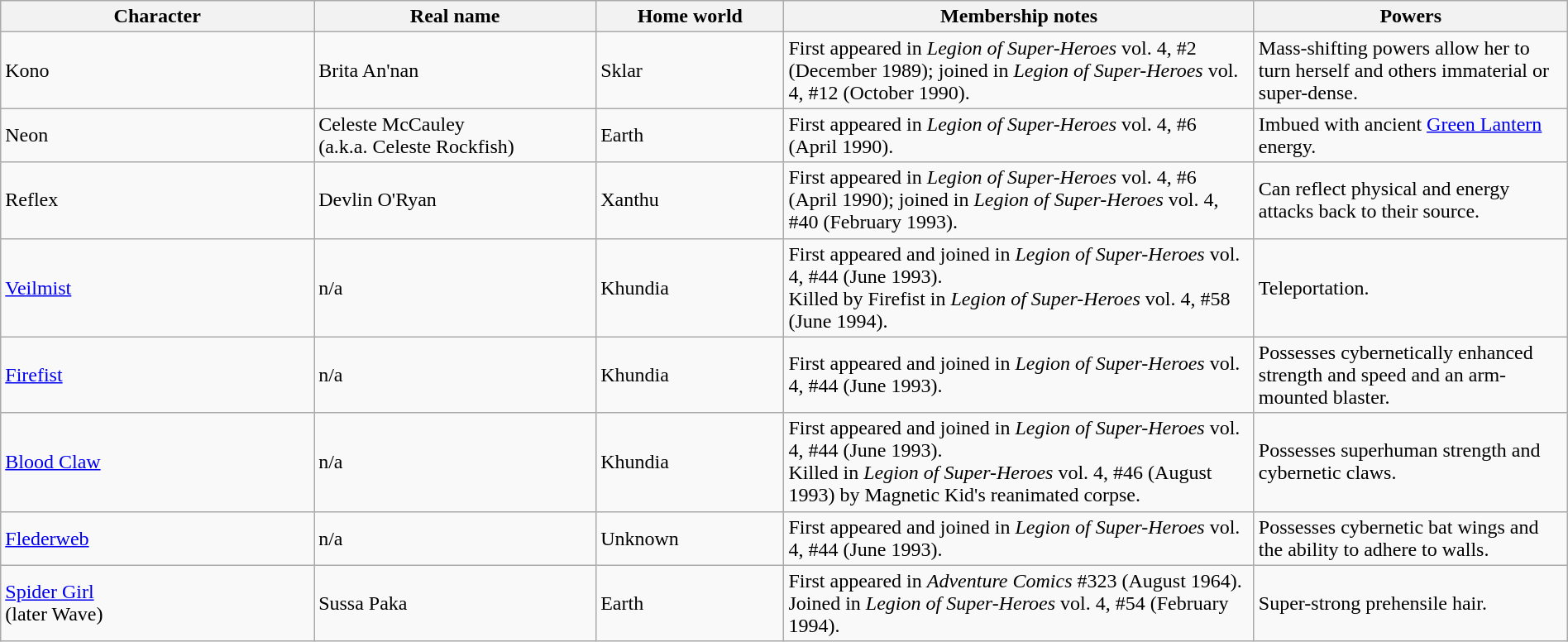<table class="wikitable" width=100%>
<tr>
<th width=20%>Character</th>
<th width=18%>Real name</th>
<th width=12%>Home world</th>
<th width=30%>Membership notes</th>
<th width=20%>Powers</th>
</tr>
<tr>
<td>Kono</td>
<td>Brita An'nan</td>
<td>Sklar</td>
<td>First appeared in <em>Legion of Super-Heroes</em> vol. 4, #2 (December 1989); joined in <em>Legion of Super-Heroes</em> vol. 4, #12 (October 1990).</td>
<td>Mass-shifting powers allow her to turn herself and others immaterial or super-dense.</td>
</tr>
<tr>
<td>Neon</td>
<td>Celeste McCauley<br>(a.k.a. Celeste Rockfish)</td>
<td>Earth</td>
<td>First appeared in <em>Legion of Super-Heroes</em> vol. 4, #6 (April 1990).</td>
<td>Imbued with ancient <a href='#'>Green Lantern</a> energy.</td>
</tr>
<tr>
<td>Reflex</td>
<td>Devlin O'Ryan</td>
<td>Xanthu</td>
<td>First appeared in <em>Legion of Super-Heroes</em> vol. 4, #6 (April 1990); joined in <em>Legion of Super-Heroes</em> vol. 4, #40 (February 1993).</td>
<td>Can reflect physical and energy attacks back to their source.</td>
</tr>
<tr>
<td><a href='#'>Veilmist</a></td>
<td>n/a</td>
<td>Khundia</td>
<td>First appeared and joined in <em>Legion of Super-Heroes</em> vol. 4, #44 (June 1993).<br>Killed by Firefist in <em>Legion of Super-Heroes</em> vol. 4, #58 (June 1994).</td>
<td>Teleportation.</td>
</tr>
<tr>
<td><a href='#'>Firefist</a></td>
<td>n/a</td>
<td>Khundia</td>
<td>First appeared and joined in <em>Legion of Super-Heroes</em> vol. 4, #44 (June 1993).</td>
<td>Possesses cybernetically enhanced strength and speed and an arm-mounted blaster.</td>
</tr>
<tr>
<td><a href='#'>Blood Claw</a></td>
<td>n/a</td>
<td>Khundia</td>
<td>First appeared and joined in <em>Legion of Super-Heroes</em> vol. 4, #44 (June 1993).<br>Killed in <em>Legion of Super-Heroes</em> vol. 4, #46 (August 1993) by Magnetic Kid's reanimated corpse.</td>
<td>Possesses superhuman strength and cybernetic claws.</td>
</tr>
<tr>
<td><a href='#'>Flederweb</a></td>
<td>n/a</td>
<td>Unknown</td>
<td>First appeared and joined in <em>Legion of Super-Heroes</em> vol. 4, #44 (June 1993).</td>
<td>Possesses cybernetic bat wings and the ability to adhere to walls.</td>
</tr>
<tr>
<td><a href='#'>Spider Girl</a><br>(later Wave)</td>
<td>Sussa Paka</td>
<td>Earth</td>
<td>First appeared in <em>Adventure Comics</em> #323 (August 1964).<br>Joined in <em>Legion of Super-Heroes</em> vol. 4, #54 (February 1994).</td>
<td>Super-strong prehensile hair.</td>
</tr>
</table>
